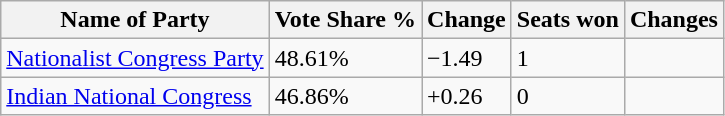<table class="wikitable sortable">
<tr>
<th>Name of Party</th>
<th>Vote Share %</th>
<th>Change</th>
<th>Seats won</th>
<th>Changes</th>
</tr>
<tr>
<td><a href='#'>Nationalist Congress Party</a></td>
<td>48.61%</td>
<td>−1.49</td>
<td>1</td>
<td></td>
</tr>
<tr>
<td><a href='#'>Indian National Congress</a></td>
<td>46.86%</td>
<td>+0.26</td>
<td>0</td>
<td></td>
</tr>
</table>
